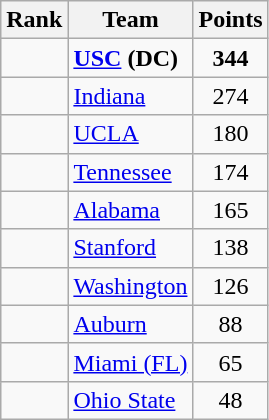<table class="wikitable sortable" style="text-align:center">
<tr>
<th>Rank</th>
<th>Team</th>
<th>Points</th>
</tr>
<tr>
<td></td>
<td align=left><strong><a href='#'>USC</a></strong> <strong>(DC)</strong></td>
<td><strong>344</strong></td>
</tr>
<tr>
<td></td>
<td align=left><a href='#'>Indiana</a></td>
<td>274</td>
</tr>
<tr>
<td></td>
<td align=left><a href='#'>UCLA</a></td>
<td>180</td>
</tr>
<tr>
<td></td>
<td align=left><a href='#'>Tennessee</a></td>
<td>174</td>
</tr>
<tr>
<td></td>
<td align=left><a href='#'>Alabama</a></td>
<td>165</td>
</tr>
<tr>
<td></td>
<td align=left><a href='#'>Stanford</a></td>
<td>138</td>
</tr>
<tr>
<td></td>
<td align=left><a href='#'>Washington</a></td>
<td>126</td>
</tr>
<tr>
<td></td>
<td align=left><a href='#'>Auburn</a></td>
<td>88</td>
</tr>
<tr>
<td></td>
<td align=left><a href='#'>Miami (FL)</a></td>
<td>65</td>
</tr>
<tr>
<td></td>
<td align=left><a href='#'>Ohio State</a></td>
<td>48</td>
</tr>
</table>
